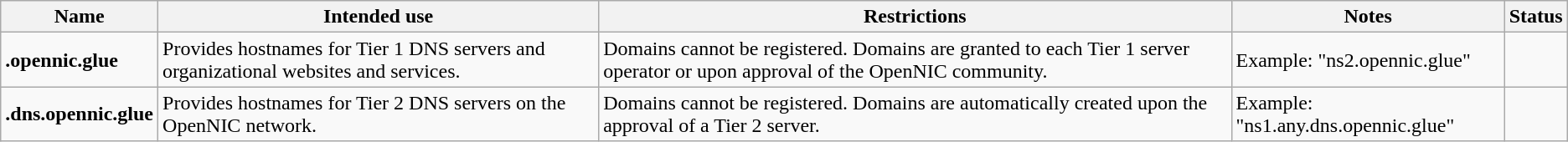<table class="wikitable sortable">
<tr>
<th>Name</th>
<th>Intended use</th>
<th>Restrictions</th>
<th>Notes</th>
<th>Status</th>
</tr>
<tr>
<td><strong>.opennic.glue</strong></td>
<td>Provides hostnames for Tier 1 DNS servers and organizational websites and services.</td>
<td>Domains cannot be registered. Domains are granted to each Tier 1 server operator or upon approval of the OpenNIC community.</td>
<td>Example: "ns2.opennic.glue"</td>
<td></td>
</tr>
<tr>
<td><strong>.dns.opennic.glue</strong></td>
<td>Provides hostnames for Tier 2 DNS servers on the OpenNIC network.</td>
<td>Domains cannot be registered. Domains are automatically created upon the approval of a Tier 2 server.</td>
<td>Example: "ns1.any.dns.opennic.glue"</td>
<td></td>
</tr>
</table>
